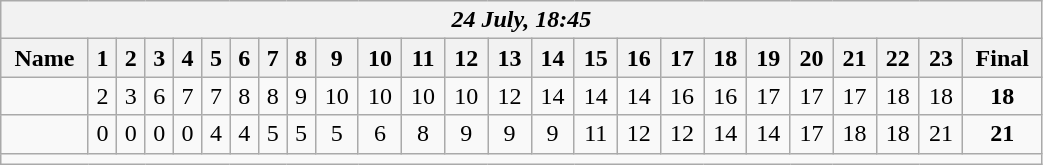<table class=wikitable style="text-align:center; width: 55%">
<tr>
<th colspan=30><em>24 July, 18:45</em></th>
</tr>
<tr>
<th>Name</th>
<th>1</th>
<th>2</th>
<th>3</th>
<th>4</th>
<th>5</th>
<th>6</th>
<th>7</th>
<th>8</th>
<th>9</th>
<th>10</th>
<th>11</th>
<th>12</th>
<th>13</th>
<th>14</th>
<th>15</th>
<th>16</th>
<th>17</th>
<th>18</th>
<th>19</th>
<th>20</th>
<th>21</th>
<th>22</th>
<th>23</th>
<th>Final</th>
</tr>
<tr>
<td align=left></td>
<td>2</td>
<td>3</td>
<td>6</td>
<td>7</td>
<td>7</td>
<td>8</td>
<td>8</td>
<td>9</td>
<td>10</td>
<td>10</td>
<td>10</td>
<td>10</td>
<td>12</td>
<td>14</td>
<td>14</td>
<td>14</td>
<td>16</td>
<td>16</td>
<td>17</td>
<td>17</td>
<td>17</td>
<td>18</td>
<td>18</td>
<td><strong>18</strong></td>
</tr>
<tr>
<td align=left><strong></strong></td>
<td>0</td>
<td>0</td>
<td>0</td>
<td>0</td>
<td>4</td>
<td>4</td>
<td>5</td>
<td>5</td>
<td>5</td>
<td>6</td>
<td>8</td>
<td>9</td>
<td>9</td>
<td>9</td>
<td>11</td>
<td>12</td>
<td>12</td>
<td>14</td>
<td>14</td>
<td>17</td>
<td>18</td>
<td>18</td>
<td>21</td>
<td><strong>21</strong></td>
</tr>
<tr>
<td colspan=30></td>
</tr>
</table>
